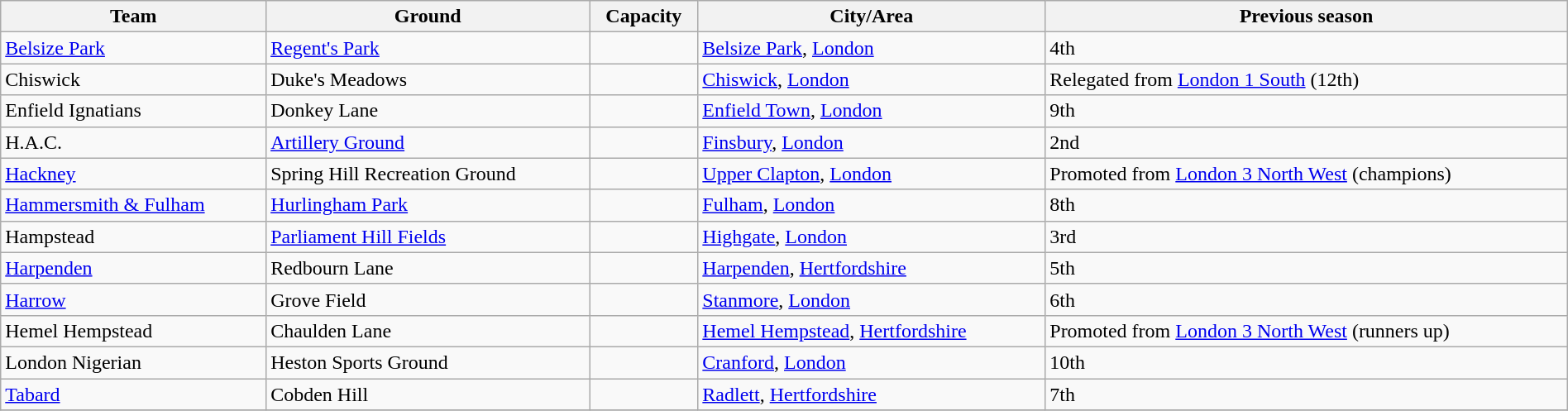<table class="wikitable sortable" width=100%>
<tr>
<th>Team</th>
<th>Ground</th>
<th>Capacity</th>
<th>City/Area</th>
<th>Previous season</th>
</tr>
<tr>
<td><a href='#'>Belsize Park</a></td>
<td><a href='#'>Regent's Park</a></td>
<td></td>
<td><a href='#'>Belsize Park</a>, <a href='#'>London</a></td>
<td>4th</td>
</tr>
<tr>
<td>Chiswick</td>
<td>Duke's Meadows</td>
<td></td>
<td><a href='#'>Chiswick</a>, <a href='#'>London</a></td>
<td>Relegated from <a href='#'>London 1 South</a> (12th)</td>
</tr>
<tr>
<td>Enfield Ignatians</td>
<td>Donkey Lane</td>
<td></td>
<td><a href='#'>Enfield Town</a>, <a href='#'>London</a></td>
<td>9th</td>
</tr>
<tr>
<td>H.A.C.</td>
<td><a href='#'>Artillery Ground</a></td>
<td></td>
<td><a href='#'>Finsbury</a>, <a href='#'>London</a></td>
<td>2nd</td>
</tr>
<tr>
<td><a href='#'>Hackney</a></td>
<td>Spring Hill Recreation Ground</td>
<td></td>
<td><a href='#'>Upper Clapton</a>, <a href='#'>London</a></td>
<td>Promoted from <a href='#'>London 3 North West</a> (champions)</td>
</tr>
<tr>
<td><a href='#'>Hammersmith & Fulham</a></td>
<td><a href='#'>Hurlingham Park</a></td>
<td></td>
<td><a href='#'>Fulham</a>, <a href='#'>London</a></td>
<td>8th</td>
</tr>
<tr>
<td>Hampstead</td>
<td><a href='#'>Parliament Hill Fields</a></td>
<td></td>
<td><a href='#'>Highgate</a>, <a href='#'>London</a></td>
<td>3rd</td>
</tr>
<tr>
<td><a href='#'>Harpenden</a></td>
<td>Redbourn Lane</td>
<td></td>
<td><a href='#'>Harpenden</a>, <a href='#'>Hertfordshire</a></td>
<td>5th</td>
</tr>
<tr>
<td><a href='#'>Harrow</a></td>
<td>Grove Field</td>
<td></td>
<td><a href='#'>Stanmore</a>, <a href='#'>London</a></td>
<td>6th</td>
</tr>
<tr>
<td>Hemel Hempstead</td>
<td>Chaulden Lane</td>
<td></td>
<td><a href='#'>Hemel Hempstead</a>, <a href='#'>Hertfordshire</a></td>
<td>Promoted from <a href='#'>London 3 North West</a> (runners up)</td>
</tr>
<tr>
<td>London Nigerian</td>
<td>Heston Sports Ground</td>
<td></td>
<td><a href='#'>Cranford</a>, <a href='#'>London</a></td>
<td>10th</td>
</tr>
<tr>
<td><a href='#'>Tabard</a></td>
<td>Cobden Hill</td>
<td></td>
<td><a href='#'>Radlett</a>, <a href='#'>Hertfordshire</a></td>
<td>7th</td>
</tr>
<tr>
</tr>
</table>
